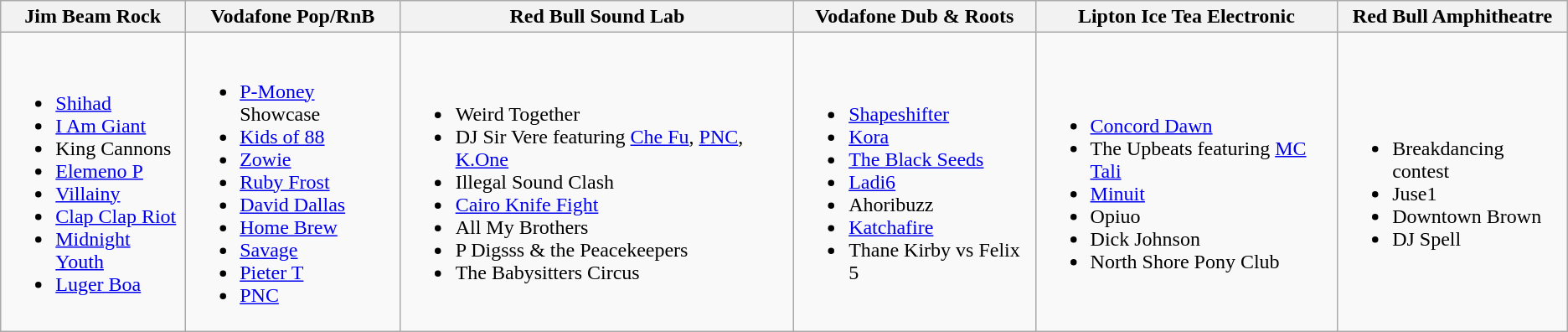<table class="wikitable vertical-align-top">
<tr>
<th>Jim Beam Rock</th>
<th>Vodafone Pop/RnB</th>
<th>Red Bull Sound Lab</th>
<th>Vodafone Dub & Roots</th>
<th>Lipton Ice Tea Electronic</th>
<th>Red Bull Amphitheatre</th>
</tr>
<tr>
<td><br><ul><li><a href='#'>Shihad</a></li><li><a href='#'>I Am Giant</a></li><li>King Cannons</li><li><a href='#'>Elemeno P</a></li><li><a href='#'>Villainy</a></li><li><a href='#'>Clap Clap Riot</a></li><li><a href='#'>Midnight Youth</a></li><li><a href='#'>Luger Boa</a></li></ul></td>
<td><br><ul><li><a href='#'>P-Money</a> Showcase</li><li><a href='#'>Kids of 88</a></li><li><a href='#'>Zowie</a></li><li><a href='#'>Ruby Frost</a></li><li><a href='#'>David Dallas</a></li><li><a href='#'>Home Brew</a></li><li><a href='#'>Savage</a></li><li><a href='#'>Pieter T</a></li><li><a href='#'>PNC</a></li></ul></td>
<td><br><ul><li>Weird Together</li><li>DJ Sir Vere featuring <a href='#'>Che Fu</a>, <a href='#'>PNC</a>, <a href='#'>K.One</a></li><li>Illegal Sound Clash</li><li><a href='#'>Cairo Knife Fight</a></li><li>All My Brothers</li><li>P Digsss & the Peacekeepers</li><li>The Babysitters Circus</li></ul></td>
<td><br><ul><li><a href='#'>Shapeshifter</a></li><li><a href='#'>Kora</a></li><li><a href='#'>The Black Seeds</a></li><li><a href='#'>Ladi6</a></li><li>Ahoribuzz</li><li><a href='#'>Katchafire</a></li><li>Thane Kirby vs Felix 5</li></ul></td>
<td><br><ul><li><a href='#'>Concord Dawn</a></li><li>The Upbeats featuring <a href='#'>MC Tali</a></li><li><a href='#'>Minuit</a></li><li>Opiuo</li><li>Dick Johnson</li><li>North Shore Pony Club</li></ul></td>
<td><br><ul><li>Breakdancing contest</li><li>Juse1</li><li>Downtown Brown</li><li>DJ Spell</li></ul></td>
</tr>
</table>
